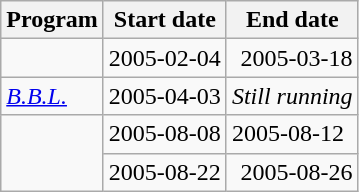<table class="wikitable">
<tr>
<th>Program</th>
<th>Start date</th>
<th>End date</th>
</tr>
<tr>
<td></td>
<td align="right">2005-02-04</td>
<td align="right">2005-03-18</td>
</tr>
<tr>
<td><em><a href='#'>B.B.L.</a></em></td>
<td align="right">2005-04-03</td>
<td align="right"><em>Still running</em></td>
</tr>
<tr>
<td rowspan="2"></td>
<td align="right">2005-08-08</td>
<td>2005-08-12</td>
</tr>
<tr>
<td align="right">2005-08-22</td>
<td align="right">2005-08-26</td>
</tr>
</table>
